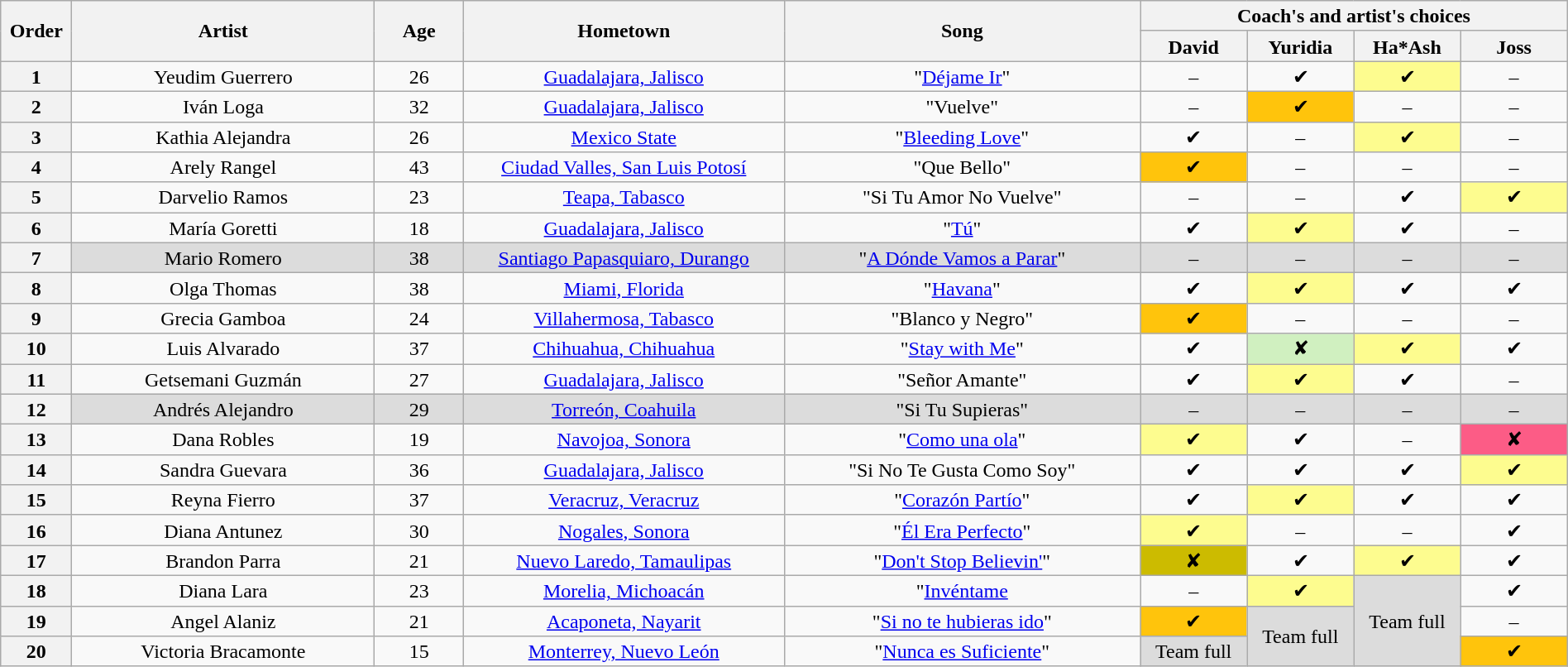<table class="wikitable" style="text-align:center; line-height:17px; width:100%">
<tr>
<th scope="col" rowspan="2" style="width:04%">Order</th>
<th scope="col" rowspan="2" style="width:17%">Artist</th>
<th scope="col" rowspan="2" style="width:05%">Age</th>
<th scope="col" rowspan="2" style="width:18%">Hometown</th>
<th scope="col" rowspan="2" style="width:20%">Song</th>
<th scope="col" colspan="4" style="width:24%">Coach's and artist's choices</th>
</tr>
<tr>
<th style="width:06%">David</th>
<th style="width:06%">Yuridia</th>
<th style="width:06%">Ha*Ash</th>
<th style="width:06%">Joss</th>
</tr>
<tr>
<th>1</th>
<td>Yeudim Guerrero</td>
<td>26</td>
<td><a href='#'>Guadalajara, Jalisco</a></td>
<td>"<a href='#'>Déjame Ir</a>"</td>
<td>–</td>
<td>✔</td>
<td style="background:#fdfc8f">✔</td>
<td>–</td>
</tr>
<tr>
<th>2</th>
<td>Iván Loga</td>
<td>32</td>
<td><a href='#'>Guadalajara, Jalisco</a></td>
<td>"Vuelve"</td>
<td>–</td>
<td style="background:#ffc40c">✔</td>
<td>–</td>
<td>–</td>
</tr>
<tr>
<th>3</th>
<td>Kathia Alejandra</td>
<td>26</td>
<td><a href='#'>Mexico State</a></td>
<td>"<a href='#'>Bleeding Love</a>"</td>
<td>✔</td>
<td>–</td>
<td style="background:#fdfc8f">✔</td>
<td>–</td>
</tr>
<tr>
<th>4</th>
<td>Arely Rangel</td>
<td>43</td>
<td><a href='#'>Ciudad Valles, San Luis Potosí</a></td>
<td>"Que Bello"</td>
<td style="background:#ffc40c">✔</td>
<td>–</td>
<td>–</td>
<td>–</td>
</tr>
<tr>
<th>5</th>
<td>Darvelio Ramos</td>
<td>23</td>
<td><a href='#'>Teapa, Tabasco</a></td>
<td>"Si Tu Amor No Vuelve"</td>
<td>–</td>
<td>–</td>
<td>✔</td>
<td style="background:#fdfc8f">✔</td>
</tr>
<tr>
<th>6</th>
<td>María Goretti</td>
<td>18</td>
<td><a href='#'>Guadalajara, Jalisco</a></td>
<td>"<a href='#'>Tú</a>"</td>
<td>✔</td>
<td style="background:#fdfc8f">✔</td>
<td>✔</td>
<td>–</td>
</tr>
<tr style="background:#dcdcdc">
<th>7</th>
<td>Mario Romero</td>
<td>38</td>
<td><a href='#'>Santiago Papasquiaro, Durango</a></td>
<td>"<a href='#'>A Dónde Vamos a Parar</a>"</td>
<td>–</td>
<td>–</td>
<td>–</td>
<td>–</td>
</tr>
<tr>
<th>8</th>
<td>Olga Thomas</td>
<td>38</td>
<td><a href='#'>Miami, Florida</a></td>
<td>"<a href='#'>Havana</a>"</td>
<td>✔</td>
<td style="background:#fdfc8f">✔</td>
<td>✔</td>
<td>✔</td>
</tr>
<tr>
<th>9</th>
<td>Grecia Gamboa</td>
<td>24</td>
<td><a href='#'>Villahermosa, Tabasco</a></td>
<td>"Blanco y Negro"</td>
<td style="background:#ffc40c">✔</td>
<td>–</td>
<td>–</td>
<td>–</td>
</tr>
<tr>
<th>10</th>
<td>Luis Alvarado</td>
<td>37</td>
<td><a href='#'>Chihuahua, Chihuahua</a></td>
<td>"<a href='#'>Stay with Me</a>"</td>
<td>✔</td>
<td style="background:#d0f0c0">✘</td>
<td style="background:#fdfc8f">✔</td>
<td>✔</td>
</tr>
<tr>
<th>11</th>
<td>Getsemani Guzmán</td>
<td>27</td>
<td><a href='#'>Guadalajara, Jalisco</a></td>
<td>"Señor Amante"</td>
<td>✔</td>
<td style="background:#fdfc8f">✔</td>
<td>✔</td>
<td>–</td>
</tr>
<tr style="background:#dcdcdc">
<th>12</th>
<td>Andrés Alejandro</td>
<td>29</td>
<td><a href='#'>Torreón, Coahuila</a></td>
<td>"Si Tu Supieras"</td>
<td>–</td>
<td>–</td>
<td>–</td>
<td>–</td>
</tr>
<tr>
<th>13</th>
<td>Dana Robles</td>
<td>19</td>
<td><a href='#'>Navojoa, Sonora</a></td>
<td>"<a href='#'>Como una ola</a>"</td>
<td style="background:#fdfc8f">✔</td>
<td>✔</td>
<td>–</td>
<td style="background:#FC5C86">✘</td>
</tr>
<tr>
<th>14</th>
<td>Sandra Guevara</td>
<td>36</td>
<td><a href='#'>Guadalajara, Jalisco</a></td>
<td>"Si No Te Gusta Como Soy"</td>
<td>✔</td>
<td>✔</td>
<td>✔</td>
<td style="background:#fdfc8f">✔</td>
</tr>
<tr>
<th>15</th>
<td>Reyna Fierro</td>
<td>37</td>
<td><a href='#'>Veracruz, Veracruz</a></td>
<td>"<a href='#'>Corazón Partío</a>"</td>
<td>✔</td>
<td style="background:#fdfc8f">✔</td>
<td>✔</td>
<td>✔</td>
</tr>
<tr>
<th>16</th>
<td>Diana Antunez</td>
<td>30</td>
<td><a href='#'>Nogales, Sonora</a></td>
<td>"<a href='#'>Él Era Perfecto</a>"</td>
<td style="background:#fdfc8f">✔</td>
<td>–</td>
<td>–</td>
<td>✔</td>
</tr>
<tr>
<th>17</th>
<td>Brandon Parra</td>
<td>21</td>
<td><a href='#'>Nuevo Laredo, Tamaulipas</a></td>
<td>"<a href='#'>Don't Stop Believin'</a>"</td>
<td style="background:#CCBB00">✘</td>
<td>✔</td>
<td style="background:#fdfc8f">✔</td>
<td>✔</td>
</tr>
<tr>
<th>18</th>
<td>Diana Lara</td>
<td>23</td>
<td><a href='#'>Morelia, Michoacán</a></td>
<td>"<a href='#'>Invéntame</a></td>
<td>–</td>
<td style="background:#fdfc8f">✔</td>
<td rowspan="3" style="background:#DCDCDC">Team full</td>
<td>✔</td>
</tr>
<tr>
<th>19</th>
<td>Angel Alaniz</td>
<td>21</td>
<td><a href='#'>Acaponeta, Nayarit</a></td>
<td>"<a href='#'>Si no te hubieras ido</a>"</td>
<td style="background:#ffc40c">✔</td>
<td rowspan="2" style="background:#DCDCDC">Team full</td>
<td>–</td>
</tr>
<tr>
<th>20</th>
<td>Victoria Bracamonte</td>
<td>15</td>
<td><a href='#'>Monterrey, Nuevo León</a></td>
<td>"<a href='#'>Nunca es Suficiente</a>"</td>
<td style="background:#DCDCDC">Team full</td>
<td style="background:#ffc40c">✔</td>
</tr>
</table>
